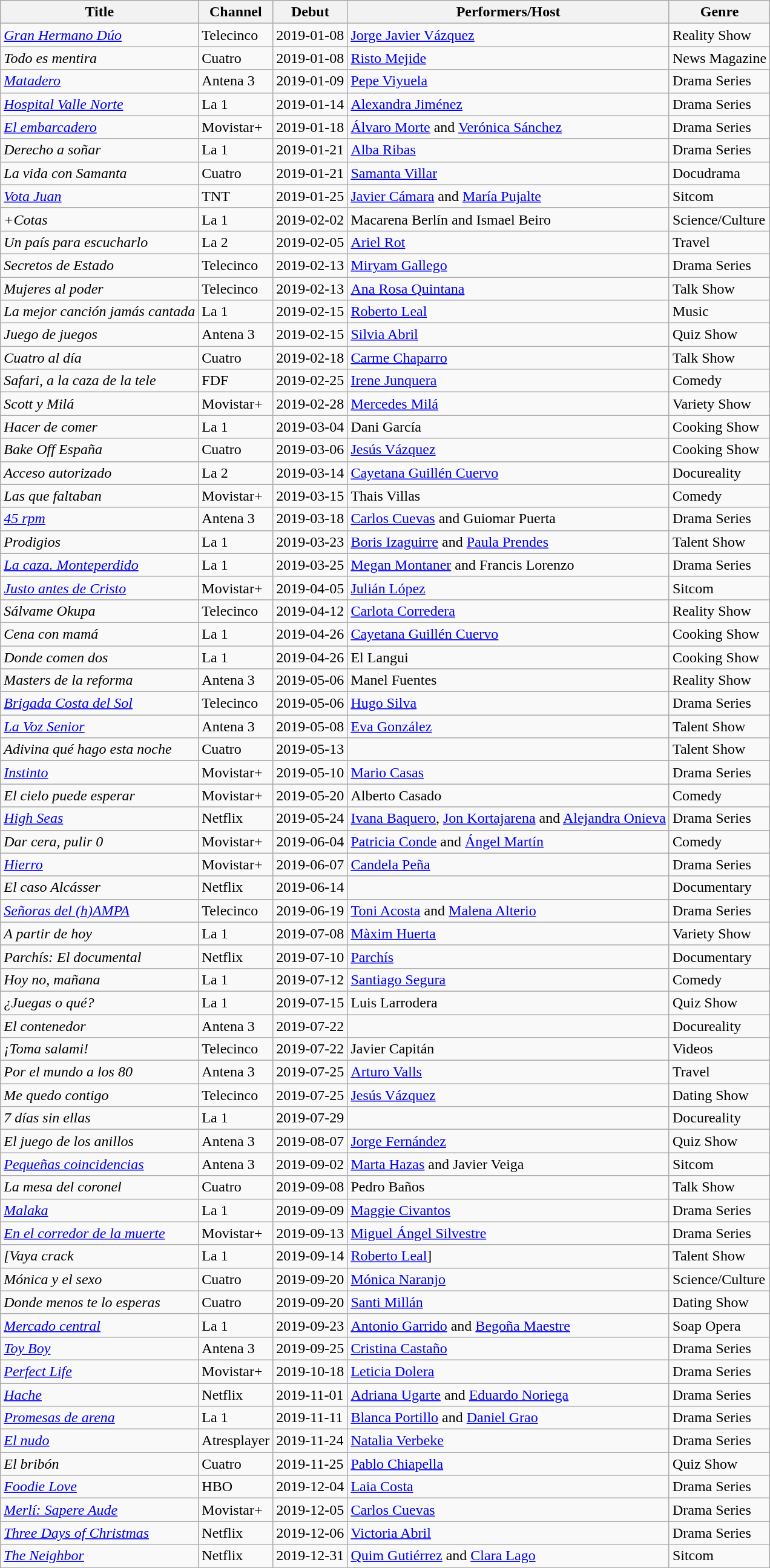<table class="wikitable sortable">
<tr>
<th>Title</th>
<th>Channel</th>
<th>Debut</th>
<th>Performers/Host</th>
<th>Genre</th>
</tr>
<tr>
<td><em><a href='#'>Gran Hermano Dúo</a></em></td>
<td>Telecinco</td>
<td>2019-01-08</td>
<td><a href='#'>Jorge Javier Vázquez</a></td>
<td>Reality Show</td>
</tr>
<tr>
<td><em> Todo es mentira</em></td>
<td>Cuatro</td>
<td>2019-01-08</td>
<td><a href='#'>Risto Mejide</a></td>
<td>News Magazine</td>
</tr>
<tr>
<td><em> <a href='#'>Matadero</a></em></td>
<td>Antena 3</td>
<td>2019-01-09</td>
<td><a href='#'>Pepe Viyuela</a></td>
<td>Drama Series</td>
</tr>
<tr>
<td><em><a href='#'>Hospital Valle Norte</a></em></td>
<td>La 1</td>
<td>2019-01-14</td>
<td><a href='#'>Alexandra Jiménez</a></td>
<td>Drama Series</td>
</tr>
<tr>
<td><em><a href='#'>El embarcadero</a></em></td>
<td>Movistar+</td>
<td>2019-01-18</td>
<td><a href='#'>Álvaro Morte</a> and <a href='#'>Verónica Sánchez</a></td>
<td>Drama Series</td>
</tr>
<tr>
<td><em>Derecho a soñar</em></td>
<td>La 1</td>
<td>2019-01-21</td>
<td><a href='#'>Alba Ribas</a></td>
<td>Drama Series</td>
</tr>
<tr>
<td><em>La vida con Samanta</em></td>
<td>Cuatro</td>
<td>2019-01-21</td>
<td><a href='#'>Samanta Villar</a></td>
<td>Docudrama</td>
</tr>
<tr>
<td><em> <a href='#'>Vota Juan</a></em></td>
<td>TNT</td>
<td>2019-01-25</td>
<td><a href='#'>Javier Cámara</a> and <a href='#'>María Pujalte</a></td>
<td>Sitcom</td>
</tr>
<tr>
<td><em> +Cotas</em></td>
<td>La 1</td>
<td>2019-02-02</td>
<td>Macarena Berlín and  Ismael Beiro</td>
<td>Science/Culture</td>
</tr>
<tr>
<td><em> Un país para escucharlo</em></td>
<td>La 2</td>
<td>2019-02-05</td>
<td><a href='#'>Ariel Rot</a></td>
<td>Travel</td>
</tr>
<tr>
<td><em>Secretos de Estado</em></td>
<td>Telecinco</td>
<td>2019-02-13</td>
<td><a href='#'>Miryam Gallego</a></td>
<td>Drama Series</td>
</tr>
<tr>
<td><em> Mujeres al poder</em></td>
<td>Telecinco</td>
<td>2019-02-13</td>
<td><a href='#'>Ana Rosa Quintana</a></td>
<td>Talk Show</td>
</tr>
<tr>
<td><em> La mejor canción jamás cantada</em></td>
<td>La 1</td>
<td>2019-02-15</td>
<td><a href='#'>Roberto Leal</a></td>
<td>Music</td>
</tr>
<tr>
<td><em>Juego de juegos</em></td>
<td>Antena 3</td>
<td>2019-02-15</td>
<td><a href='#'>Silvia Abril</a></td>
<td>Quiz Show</td>
</tr>
<tr>
<td><em> Cuatro al día</em></td>
<td>Cuatro</td>
<td>2019-02-18</td>
<td><a href='#'>Carme Chaparro</a></td>
<td>Talk Show</td>
</tr>
<tr>
<td><em>Safari, a la caza de la tele</em></td>
<td>FDF</td>
<td>2019-02-25</td>
<td><a href='#'>Irene Junquera</a></td>
<td>Comedy</td>
</tr>
<tr>
<td><em>Scott y Milá</em></td>
<td>Movistar+</td>
<td>2019-02-28</td>
<td><a href='#'>Mercedes Milá</a></td>
<td>Variety Show</td>
</tr>
<tr>
<td><em>Hacer de comer</em></td>
<td>La 1</td>
<td>2019-03-04</td>
<td>Dani García</td>
<td>Cooking Show</td>
</tr>
<tr>
<td><em>Bake Off España</em></td>
<td>Cuatro</td>
<td>2019-03-06</td>
<td><a href='#'>Jesús Vázquez</a></td>
<td>Cooking Show</td>
</tr>
<tr>
<td><em>Acceso autorizado</em></td>
<td>La 2</td>
<td>2019-03-14</td>
<td><a href='#'>Cayetana Guillén Cuervo</a></td>
<td>Docureality</td>
</tr>
<tr>
<td><em>Las que faltaban</em></td>
<td>Movistar+</td>
<td>2019-03-15</td>
<td>Thais Villas</td>
<td>Comedy</td>
</tr>
<tr>
<td><em>  <a href='#'>45 rpm</a></em></td>
<td>Antena 3</td>
<td>2019-03-18</td>
<td><a href='#'>Carlos Cuevas</a> and Guiomar Puerta</td>
<td>Drama Series</td>
</tr>
<tr>
<td><em>Prodigios</em></td>
<td>La 1</td>
<td>2019-03-23</td>
<td><a href='#'>Boris Izaguirre</a> and  <a href='#'>Paula Prendes</a></td>
<td>Talent Show</td>
</tr>
<tr>
<td><em> <a href='#'>La caza. Monteperdido</a></em></td>
<td>La 1</td>
<td>2019-03-25</td>
<td><a href='#'>Megan Montaner</a> and Francis Lorenzo</td>
<td>Drama Series</td>
</tr>
<tr>
<td><em><a href='#'>Justo antes de Cristo</a></em></td>
<td>Movistar+</td>
<td>2019-04-05</td>
<td><a href='#'>Julián López</a></td>
<td>Sitcom</td>
</tr>
<tr>
<td><em>Sálvame Okupa</em></td>
<td>Telecinco</td>
<td>2019-04-12</td>
<td><a href='#'>Carlota Corredera</a></td>
<td>Reality Show</td>
</tr>
<tr>
<td><em> Cena con mamá</em></td>
<td>La 1</td>
<td>2019-04-26</td>
<td><a href='#'>Cayetana Guillén Cuervo</a></td>
<td>Cooking Show</td>
</tr>
<tr>
<td><em> Donde comen dos</em></td>
<td>La 1</td>
<td>2019-04-26</td>
<td>El Langui</td>
<td>Cooking Show</td>
</tr>
<tr>
<td><em> Masters de la reforma</em></td>
<td>Antena 3</td>
<td>2019-05-06</td>
<td>Manel Fuentes</td>
<td>Reality Show</td>
</tr>
<tr>
<td><em> <a href='#'>Brigada Costa del Sol</a></em></td>
<td>Telecinco</td>
<td>2019-05-06</td>
<td><a href='#'>Hugo Silva</a></td>
<td>Drama Series</td>
</tr>
<tr>
<td><em><a href='#'>La Voz Senior</a></em></td>
<td>Antena 3</td>
<td>2019-05-08</td>
<td><a href='#'>Eva González</a></td>
<td>Talent Show</td>
</tr>
<tr>
<td><em>Adivina qué hago esta noche</em></td>
<td>Cuatro</td>
<td>2019-05-13</td>
<td></td>
<td>Talent Show</td>
</tr>
<tr>
<td><em><a href='#'>Instinto</a></em></td>
<td>Movistar+</td>
<td>2019-05-10</td>
<td><a href='#'>Mario Casas</a></td>
<td>Drama Series</td>
</tr>
<tr>
<td><em>El cielo puede esperar</em></td>
<td>Movistar+</td>
<td>2019-05-20</td>
<td>Alberto Casado</td>
<td>Comedy</td>
</tr>
<tr>
<td><em><a href='#'>High Seas</a> </em></td>
<td>Netflix</td>
<td>2019-05-24</td>
<td><a href='#'>Ivana Baquero</a>,  <a href='#'>Jon Kortajarena</a> and  <a href='#'>Alejandra Onieva</a></td>
<td>Drama Series</td>
</tr>
<tr>
<td><em>Dar cera, pulir 0</em></td>
<td>Movistar+</td>
<td>2019-06-04</td>
<td><a href='#'>Patricia Conde</a> and  <a href='#'>Ángel Martín</a></td>
<td>Comedy</td>
</tr>
<tr>
<td><em> <a href='#'>Hierro</a></em></td>
<td>Movistar+</td>
<td>2019-06-07</td>
<td><a href='#'>Candela Peña</a></td>
<td>Drama Series</td>
</tr>
<tr>
<td><em>El caso Alcásser</em></td>
<td>Netflix</td>
<td>2019-06-14</td>
<td></td>
<td>Documentary</td>
</tr>
<tr>
<td><em><a href='#'>Señoras del (h)AMPA</a></em></td>
<td>Telecinco</td>
<td>2019-06-19</td>
<td><a href='#'>Toni Acosta</a> and  <a href='#'>Malena Alterio</a></td>
<td>Drama Series</td>
</tr>
<tr>
<td><em> A partir de hoy</em></td>
<td>La 1</td>
<td>2019-07-08</td>
<td><a href='#'>Màxim Huerta</a></td>
<td>Variety Show</td>
</tr>
<tr>
<td><em>Parchís: El documental</em></td>
<td>Netflix</td>
<td>2019-07-10</td>
<td><a href='#'>Parchís</a></td>
<td>Documentary</td>
</tr>
<tr>
<td><em>Hoy no, mañana</em></td>
<td>La 1</td>
<td>2019-07-12</td>
<td><a href='#'>Santiago Segura</a></td>
<td>Comedy</td>
</tr>
<tr>
<td><em> ¿Juegas o qué?</em></td>
<td>La 1</td>
<td>2019-07-15</td>
<td>Luis Larrodera</td>
<td>Quiz Show</td>
</tr>
<tr>
<td><em> El contenedor</em></td>
<td>Antena 3</td>
<td>2019-07-22</td>
<td></td>
<td>Docureality</td>
</tr>
<tr>
<td><em> ¡Toma salami!</em></td>
<td>Telecinco</td>
<td>2019-07-22</td>
<td>Javier Capitán</td>
<td>Videos</td>
</tr>
<tr>
<td><em>Por el mundo a los 80</em></td>
<td>Antena 3</td>
<td>2019-07-25</td>
<td><a href='#'>Arturo Valls</a></td>
<td>Travel</td>
</tr>
<tr>
<td><em> Me quedo contigo</em></td>
<td>Telecinco</td>
<td>2019-07-25</td>
<td><a href='#'>Jesús Vázquez</a></td>
<td>Dating Show</td>
</tr>
<tr>
<td><em> 7 días sin ellas</em></td>
<td>La 1</td>
<td>2019-07-29</td>
<td></td>
<td>Docureality</td>
</tr>
<tr>
<td><em>El juego de los anillos</em></td>
<td>Antena 3</td>
<td>2019-08-07</td>
<td><a href='#'>Jorge Fernández</a></td>
<td>Quiz Show</td>
</tr>
<tr>
<td><em> <a href='#'>Pequeñas coincidencias</a></em></td>
<td>Antena 3</td>
<td>2019-09-02</td>
<td><a href='#'>Marta Hazas</a> and Javier Veiga</td>
<td>Sitcom</td>
</tr>
<tr>
<td><em>La mesa del coronel</em></td>
<td>Cuatro</td>
<td>2019-09-08</td>
<td>Pedro Baños</td>
<td>Talk Show</td>
</tr>
<tr>
<td><em> <a href='#'>Malaka</a></em></td>
<td>La 1</td>
<td>2019-09-09</td>
<td><a href='#'>Maggie Civantos</a></td>
<td>Drama Series</td>
</tr>
<tr>
<td><em> <a href='#'>En el corredor de la muerte</a></em></td>
<td>Movistar+</td>
<td>2019-09-13</td>
<td><a href='#'>Miguel Ángel Silvestre</a></td>
<td>Drama Series</td>
</tr>
<tr>
<td><em>[Vaya crack</em></td>
<td>La 1</td>
<td>2019-09-14</td>
<td><a href='#'>Roberto Leal</a>]</td>
<td>Talent Show</td>
</tr>
<tr>
<td><em>Mónica y el sexo</em></td>
<td>Cuatro</td>
<td>2019-09-20</td>
<td><a href='#'>Mónica Naranjo</a></td>
<td>Science/Culture</td>
</tr>
<tr>
<td><em> Donde menos te lo esperas</em></td>
<td>Cuatro</td>
<td>2019-09-20</td>
<td><a href='#'>Santi Millán</a></td>
<td>Dating Show</td>
</tr>
<tr>
<td><em> <a href='#'>Mercado central</a></em></td>
<td>La 1</td>
<td>2019-09-23</td>
<td><a href='#'>Antonio Garrido</a> and <a href='#'>Begoña Maestre</a></td>
<td>Soap Opera</td>
</tr>
<tr>
<td><em> <a href='#'>Toy Boy</a></em></td>
<td>Antena 3</td>
<td>2019-09-25</td>
<td><a href='#'>Cristina Castaño</a></td>
<td>Drama Series</td>
</tr>
<tr>
<td><em><a href='#'>Perfect Life</a></em></td>
<td>Movistar+</td>
<td>2019-10-18</td>
<td><a href='#'>Leticia Dolera</a></td>
<td>Drama Series</td>
</tr>
<tr>
<td><em> <a href='#'>Hache</a></em></td>
<td>Netflix</td>
<td>2019-11-01</td>
<td><a href='#'>Adriana Ugarte</a> and <a href='#'>Eduardo Noriega</a></td>
<td>Drama Series</td>
</tr>
<tr>
<td><em> <a href='#'>Promesas de arena</a></em></td>
<td>La 1</td>
<td>2019-11-11</td>
<td><a href='#'>Blanca Portillo</a> and <a href='#'>Daniel Grao</a></td>
<td>Drama Series</td>
</tr>
<tr>
<td><em> <a href='#'>El nudo</a></em></td>
<td>Atresplayer</td>
<td>2019-11-24</td>
<td><a href='#'>Natalia Verbeke</a></td>
<td>Drama Series</td>
</tr>
<tr>
<td><em>El bribón</em></td>
<td>Cuatro</td>
<td>2019-11-25</td>
<td><a href='#'>Pablo Chiapella</a></td>
<td>Quiz Show</td>
</tr>
<tr>
<td><em> <a href='#'>Foodie Love</a></em></td>
<td>HBO</td>
<td>2019-12-04</td>
<td><a href='#'>Laia Costa</a></td>
<td>Drama Series</td>
</tr>
<tr>
<td><em><a href='#'>Merlí: Sapere Aude</a></em></td>
<td>Movistar+</td>
<td>2019-12-05</td>
<td><a href='#'>Carlos Cuevas</a></td>
<td>Drama Series</td>
</tr>
<tr>
<td><em> <a href='#'>Three Days of Christmas</a></em></td>
<td>Netflix</td>
<td>2019-12-06</td>
<td><a href='#'>Victoria Abril</a></td>
<td>Drama Series</td>
</tr>
<tr>
<td><em> <a href='#'>The Neighbor</a></em></td>
<td>Netflix</td>
<td>2019-12-31</td>
<td><a href='#'>Quim Gutiérrez</a> and <a href='#'>Clara Lago</a></td>
<td>Sitcom</td>
</tr>
<tr>
</tr>
</table>
